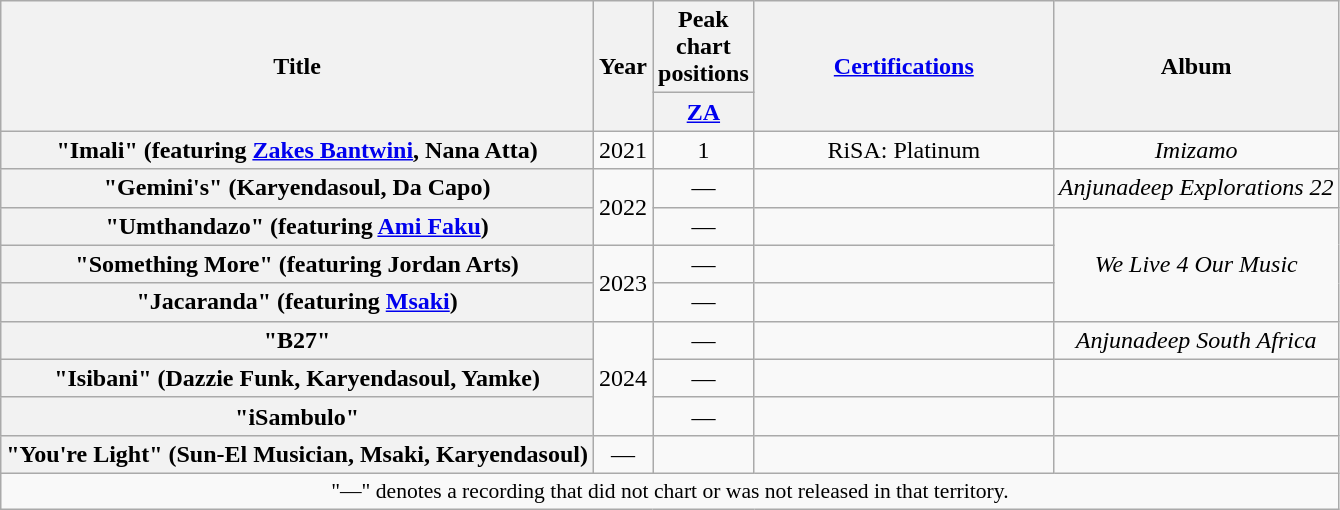<table class="wikitable plainrowheaders" style="text-align:center;">
<tr>
<th scope="col" rowspan="2">Title</th>
<th scope="col" rowspan="2">Year</th>
<th scope="col" colspan="1">Peak chart positions</th>
<th scope="col" rowspan="2" style="width:12em;"><a href='#'>Certifications</a></th>
<th scope="col" rowspan="2">Album</th>
</tr>
<tr>
<th scope="col" style="width:3em;font-size:100%;"><a href='#'>ZA</a><br></th>
</tr>
<tr>
<th scope="row">"Imali" (featuring <a href='#'>Zakes Bantwini</a>, Nana Atta)</th>
<td>2021</td>
<td>1</td>
<td>RiSA: Platinum</td>
<td><em>Imizamo</em></td>
</tr>
<tr>
<th scope="row">"Gemini's" (Karyendasoul, Da Capo)</th>
<td rowspan=2>2022</td>
<td>—</td>
<td></td>
<td><em>Anjunadeep Explorations 22</em></td>
</tr>
<tr>
<th scope="row">"Umthandazo" (featuring <a href='#'>Ami Faku</a>)</th>
<td>—</td>
<td></td>
<td rowspan=3><em>We Live 4 Our Music</em></td>
</tr>
<tr>
<th scope="row">"Something More" (featuring Jordan Arts)</th>
<td rowspan=2>2023</td>
<td>—</td>
<td></td>
</tr>
<tr>
<th scope="row">"Jacaranda" (featuring <a href='#'>Msaki</a>)</th>
<td>—</td>
<td></td>
</tr>
<tr>
<th scope="row">"B27"</th>
<td rowspan=3>2024</td>
<td>—</td>
<td></td>
<td><em>Anjunadeep South Africa</em></td>
</tr>
<tr>
<th scope="row">"Isibani" (Dazzie Funk, Karyendasoul, Yamke)</th>
<td>—</td>
<td></td>
<td></td>
</tr>
<tr>
<th scope="row">"iSambulo"</th>
<td>—</td>
<td></td>
<td></td>
</tr>
<tr>
<th scope="row">"You're Light" (Sun-El Musician, Msaki, Karyendasoul)</th>
<td>—</td>
<td></td>
<td></td>
</tr>
<tr>
<td colspan="8" style="font-size:90%">"—" denotes a recording that did not chart or was not released in that territory.</td>
</tr>
</table>
